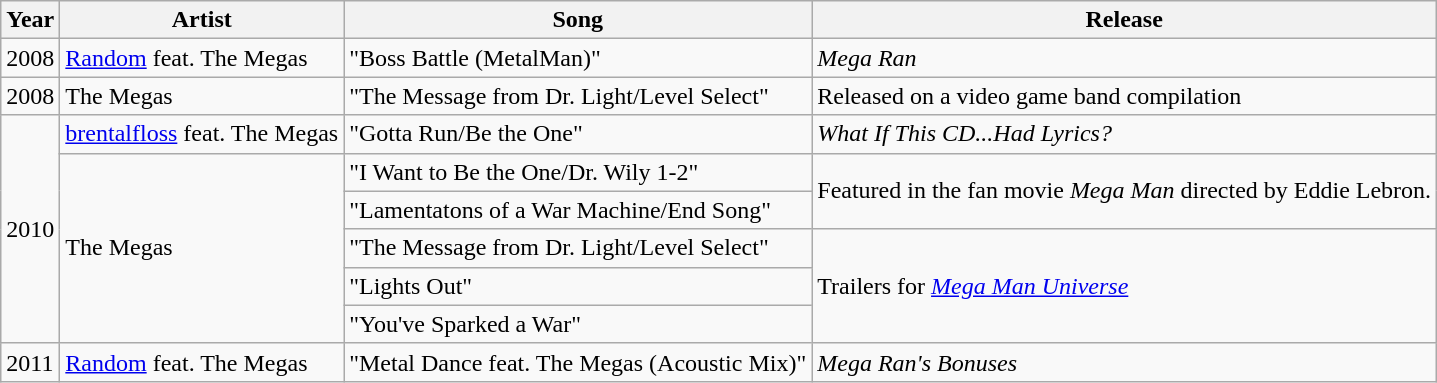<table class="wikitable">
<tr>
<th>Year</th>
<th>Artist</th>
<th>Song</th>
<th>Release</th>
</tr>
<tr>
<td>2008</td>
<td><a href='#'>Random</a> feat. The Megas</td>
<td>"Boss Battle (MetalMan)"</td>
<td><em>Mega Ran</em></td>
</tr>
<tr>
<td>2008</td>
<td>The Megas</td>
<td>"The Message from Dr. Light/Level Select"</td>
<td>Released on a video game band compilation</td>
</tr>
<tr>
<td rowspan="6">2010</td>
<td><a href='#'>brentalfloss</a> feat. The Megas</td>
<td>"Gotta Run/Be the One"</td>
<td><em>What If This CD...Had Lyrics?</em></td>
</tr>
<tr>
<td rowspan="5">The Megas</td>
<td>"I Want to Be the One/Dr. Wily 1-2"</td>
<td rowspan="2">Featured in the fan movie <em>Mega Man</em> directed by Eddie Lebron.</td>
</tr>
<tr>
<td>"Lamentatons of a War Machine/End Song"</td>
</tr>
<tr>
<td>"The Message from Dr. Light/Level Select"</td>
<td rowspan="3">Trailers for <em><a href='#'>Mega Man Universe</a></em></td>
</tr>
<tr>
<td>"Lights Out"</td>
</tr>
<tr>
<td>"You've Sparked a War"</td>
</tr>
<tr>
<td>2011</td>
<td><a href='#'>Random</a> feat. The Megas</td>
<td>"Metal Dance feat. The Megas (Acoustic Mix)"</td>
<td><em> Mega Ran's Bonuses</em></td>
</tr>
</table>
